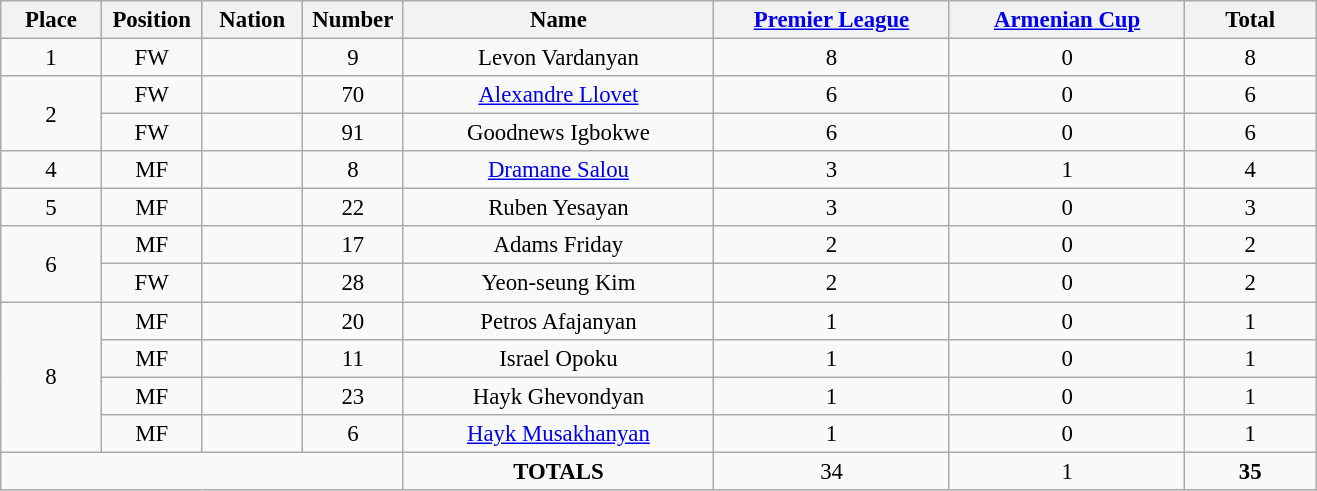<table class="wikitable" style="font-size: 95%; text-align: center;">
<tr>
<th width=60>Place</th>
<th width=60>Position</th>
<th width=60>Nation</th>
<th width=60>Number</th>
<th width=200>Name</th>
<th width=150><a href='#'>Premier League</a></th>
<th width=150><a href='#'>Armenian Cup</a></th>
<th width=80><strong>Total</strong></th>
</tr>
<tr>
<td>1</td>
<td>FW</td>
<td></td>
<td>9</td>
<td>Levon Vardanyan</td>
<td>8</td>
<td>0</td>
<td>8</td>
</tr>
<tr>
<td rowspan="2">2</td>
<td>FW</td>
<td></td>
<td>70</td>
<td><a href='#'>Alexandre Llovet</a></td>
<td>6</td>
<td>0</td>
<td>6</td>
</tr>
<tr>
<td>FW</td>
<td></td>
<td>91</td>
<td>Goodnews Igbokwe</td>
<td>6</td>
<td>0</td>
<td>6</td>
</tr>
<tr>
<td>4</td>
<td>MF</td>
<td></td>
<td>8</td>
<td><a href='#'>Dramane Salou</a></td>
<td>3</td>
<td>1</td>
<td>4</td>
</tr>
<tr>
<td>5</td>
<td>MF</td>
<td></td>
<td>22</td>
<td>Ruben Yesayan</td>
<td>3</td>
<td>0</td>
<td>3</td>
</tr>
<tr>
<td rowspan="2">6</td>
<td>MF</td>
<td></td>
<td>17</td>
<td>Adams Friday</td>
<td>2</td>
<td>0</td>
<td>2</td>
</tr>
<tr>
<td>FW</td>
<td></td>
<td>28</td>
<td>Yeon-seung Kim</td>
<td>2</td>
<td>0</td>
<td>2</td>
</tr>
<tr>
<td rowspan="4">8</td>
<td>MF</td>
<td></td>
<td>20</td>
<td>Petros Afajanyan</td>
<td>1</td>
<td>0</td>
<td>1</td>
</tr>
<tr>
<td>MF</td>
<td></td>
<td>11</td>
<td>Israel Opoku</td>
<td>1</td>
<td>0</td>
<td>1</td>
</tr>
<tr>
<td>MF</td>
<td></td>
<td>23</td>
<td>Hayk Ghevondyan</td>
<td>1</td>
<td>0</td>
<td>1</td>
</tr>
<tr>
<td>MF</td>
<td></td>
<td>6</td>
<td><a href='#'>Hayk Musakhanyan</a></td>
<td>1</td>
<td>0</td>
<td>1</td>
</tr>
<tr>
<td colspan="4"></td>
<td><strong>TOTALS</strong></td>
<td>34</td>
<td>1</td>
<td><strong>35</strong></td>
</tr>
</table>
